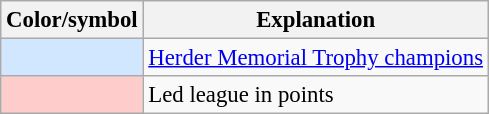<table class="wikitable" style="font-size:95%">
<tr>
<th scope="col">Color/symbol</th>
<th scope="col">Explanation</th>
</tr>
<tr>
<th scope="row" style="background:#D0E7FF"></th>
<td><a href='#'>Herder Memorial Trophy champions</a></td>
</tr>
<tr>
<th scope="row" style="background:#FFCCCC"></th>
<td>Led league in points</td>
</tr>
</table>
